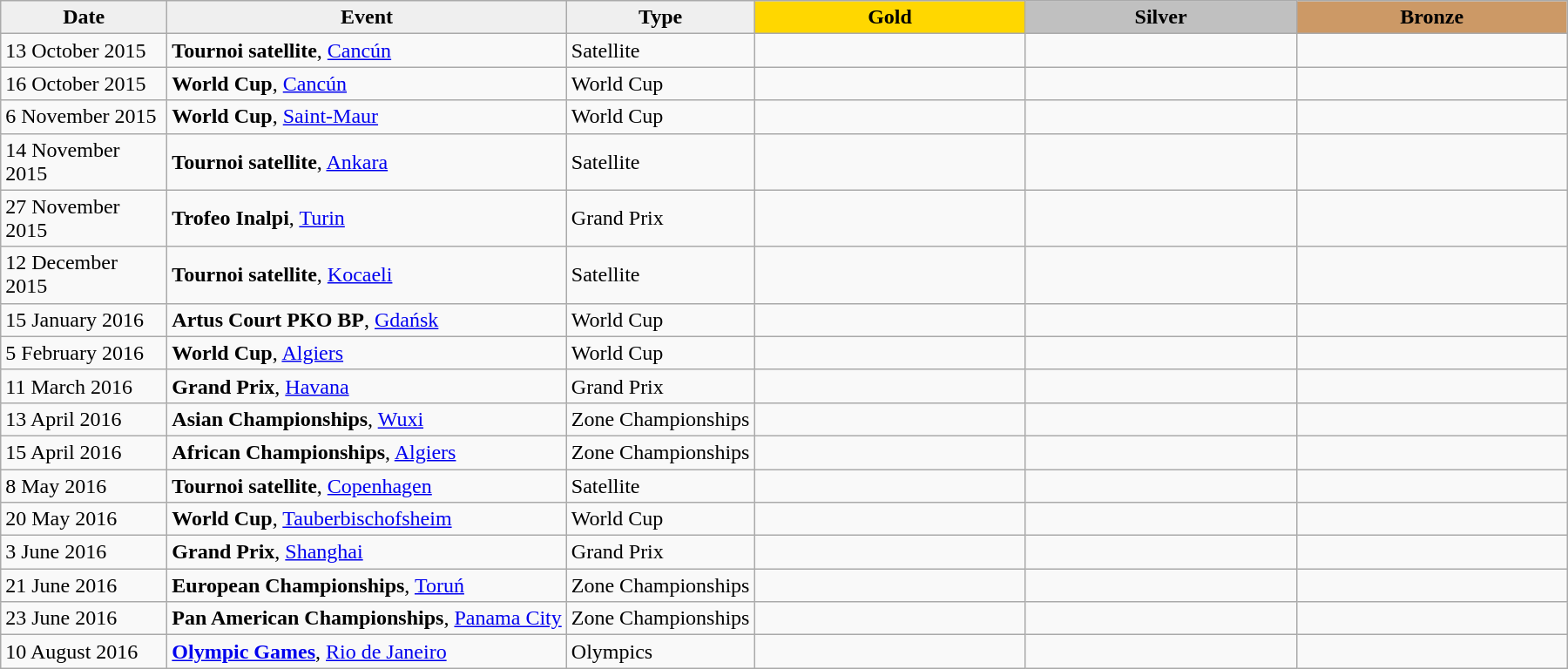<table class="wikitable plainrowheaders" border="1" style="font-size:100%">
<tr align=center>
<th scope=col style="width:120px; background: #efefef;">Date</th>
<th scope=col style="background: #efefef;">Event</th>
<th scope=col style="background: #efefef;">Type</th>
<th scope=col colspan=1 style="width:200px; background: gold;">Gold</th>
<th scope=col colspan=1 style="width:200px; background: silver;">Silver</th>
<th scope=col colspan=1 style="width:200px; background: #cc9966;">Bronze</th>
</tr>
<tr>
<td>13 October 2015</td>
<td><strong>Tournoi satellite</strong>, <a href='#'>Cancún</a></td>
<td>Satellite</td>
<td></td>
<td></td>
<td><br></td>
</tr>
<tr>
<td>16 October 2015</td>
<td><strong>World Cup</strong>, <a href='#'>Cancún</a></td>
<td>World Cup</td>
<td></td>
<td></td>
<td><br></td>
</tr>
<tr>
<td>6 November 2015</td>
<td><strong>World Cup</strong>, <a href='#'>Saint-Maur</a></td>
<td>World Cup</td>
<td></td>
<td></td>
<td><br></td>
</tr>
<tr>
<td>14 November 2015</td>
<td><strong>Tournoi satellite</strong>, <a href='#'>Ankara</a></td>
<td>Satellite</td>
<td></td>
<td></td>
<td><br></td>
</tr>
<tr>
<td>27 November 2015</td>
<td><strong>Trofeo Inalpi</strong>, <a href='#'>Turin</a></td>
<td>Grand Prix</td>
<td></td>
<td></td>
<td><br></td>
</tr>
<tr>
<td>12 December 2015</td>
<td><strong>Tournoi satellite</strong>, <a href='#'>Kocaeli</a></td>
<td>Satellite</td>
<td></td>
<td></td>
<td><br></td>
</tr>
<tr>
<td>15 January 2016</td>
<td><strong>Artus Court PKO BP</strong>, <a href='#'>Gdańsk</a></td>
<td>World Cup</td>
<td></td>
<td></td>
<td><br></td>
</tr>
<tr>
<td>5 February 2016</td>
<td><strong>World Cup</strong>, <a href='#'>Algiers</a></td>
<td>World Cup</td>
<td></td>
<td></td>
<td><br></td>
</tr>
<tr>
<td>11 March 2016</td>
<td><strong>Grand Prix</strong>, <a href='#'>Havana</a></td>
<td>Grand Prix</td>
<td></td>
<td></td>
<td><br></td>
</tr>
<tr>
<td>13 April 2016</td>
<td><strong>Asian Championships</strong>, <a href='#'>Wuxi</a></td>
<td>Zone Championships</td>
<td></td>
<td></td>
<td><br></td>
</tr>
<tr>
<td>15 April 2016</td>
<td><strong>African Championships</strong>, <a href='#'>Algiers</a></td>
<td>Zone Championships</td>
<td></td>
<td></td>
<td><br></td>
</tr>
<tr>
<td>8 May 2016</td>
<td><strong>Tournoi satellite</strong>, <a href='#'>Copenhagen</a></td>
<td>Satellite</td>
<td></td>
<td></td>
<td><br></td>
</tr>
<tr>
<td>20 May 2016</td>
<td><strong>World Cup</strong>, <a href='#'>Tauberbischofsheim</a></td>
<td>World Cup</td>
<td></td>
<td></td>
<td><br></td>
</tr>
<tr>
<td>3 June 2016</td>
<td><strong>Grand Prix</strong>, <a href='#'>Shanghai</a></td>
<td>Grand Prix</td>
<td></td>
<td></td>
<td><br></td>
</tr>
<tr>
<td>21 June 2016</td>
<td><strong>European Championships</strong>, <a href='#'>Toruń</a></td>
<td>Zone Championships</td>
<td></td>
<td></td>
<td><br></td>
</tr>
<tr>
<td>23 June 2016</td>
<td><strong>Pan American Championships</strong>, <a href='#'>Panama City</a></td>
<td>Zone Championships</td>
<td></td>
<td></td>
<td><br></td>
</tr>
<tr>
<td>10 August 2016</td>
<td><strong><a href='#'>Olympic Games</a></strong>, <a href='#'>Rio de Janeiro</a></td>
<td>Olympics</td>
<td></td>
<td></td>
<td></td>
</tr>
</table>
